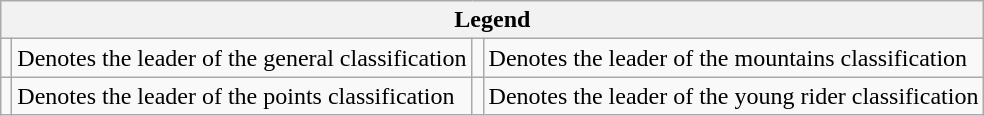<table class="wikitable">
<tr>
<th colspan="4">Legend</th>
</tr>
<tr>
<td></td>
<td>Denotes the leader of the general classification</td>
<td></td>
<td>Denotes the leader of the mountains classification</td>
</tr>
<tr>
<td></td>
<td>Denotes the leader of the points classification</td>
<td></td>
<td>Denotes the leader of the young rider classification</td>
</tr>
</table>
